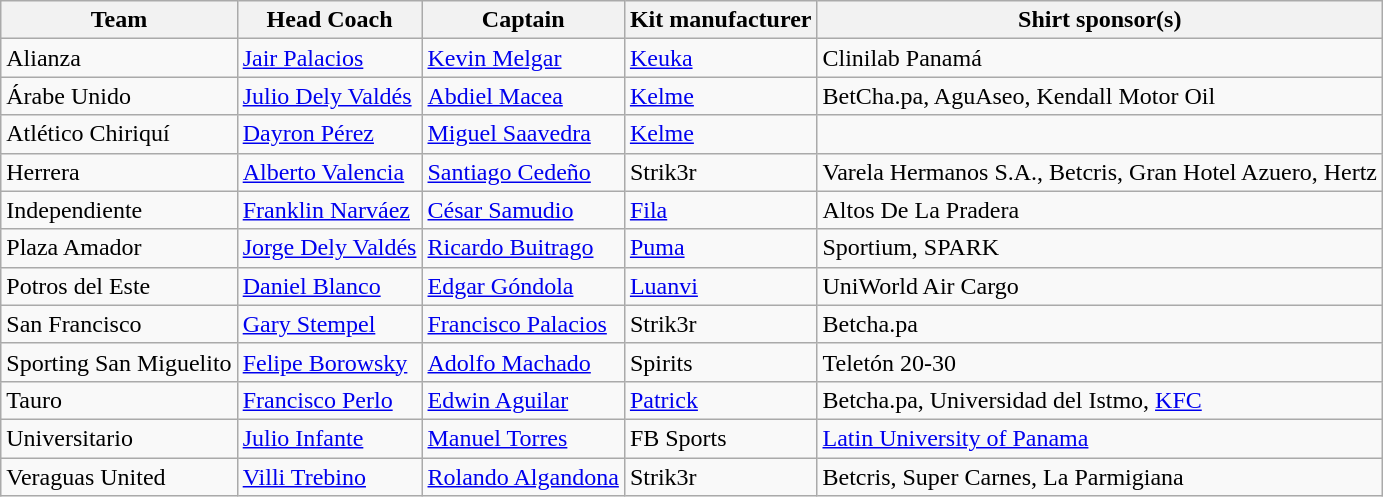<table class="wikitable sortable" style="text-align: left;">
<tr>
<th>Team</th>
<th>Head Coach</th>
<th>Captain</th>
<th>Kit manufacturer</th>
<th>Shirt sponsor(s)</th>
</tr>
<tr>
<td>Alianza</td>
<td> <a href='#'>Jair Palacios</a></td>
<td> <a href='#'>Kevin Melgar</a></td>
<td><a href='#'>Keuka</a></td>
<td>Clinilab Panamá</td>
</tr>
<tr>
<td>Árabe Unido</td>
<td> <a href='#'>Julio Dely Valdés</a></td>
<td> <a href='#'>Abdiel Macea</a></td>
<td><a href='#'>Kelme</a></td>
<td>BetCha.pa, AguAseo, Kendall Motor Oil</td>
</tr>
<tr>
<td>Atlético Chiriquí</td>
<td> <a href='#'>Dayron Pérez</a></td>
<td> <a href='#'>Miguel Saavedra</a></td>
<td><a href='#'>Kelme</a></td>
<td></td>
</tr>
<tr>
<td>Herrera</td>
<td> <a href='#'>Alberto Valencia</a></td>
<td> <a href='#'>Santiago Cedeño</a></td>
<td>Strik3r</td>
<td>Varela Hermanos S.A., Betcris, Gran Hotel Azuero, Hertz</td>
</tr>
<tr>
<td>Independiente</td>
<td> <a href='#'>Franklin Narváez</a></td>
<td> <a href='#'>César Samudio</a></td>
<td><a href='#'>Fila</a></td>
<td>Altos De La Pradera</td>
</tr>
<tr>
<td>Plaza Amador</td>
<td> <a href='#'>Jorge Dely Valdés</a></td>
<td> <a href='#'>Ricardo Buitrago</a></td>
<td><a href='#'>Puma</a></td>
<td>Sportium, SPARK</td>
</tr>
<tr>
<td>Potros del Este</td>
<td> <a href='#'>Daniel Blanco</a></td>
<td> <a href='#'>Edgar Góndola</a></td>
<td><a href='#'>Luanvi</a></td>
<td>UniWorld Air Cargo</td>
</tr>
<tr>
<td>San Francisco</td>
<td> <a href='#'>Gary Stempel</a></td>
<td> <a href='#'>Francisco Palacios</a></td>
<td>Strik3r</td>
<td>Betcha.pa</td>
</tr>
<tr>
<td>Sporting San Miguelito</td>
<td> <a href='#'>Felipe Borowsky</a></td>
<td> <a href='#'>Adolfo Machado</a></td>
<td>Spirits</td>
<td>Teletón 20-30</td>
</tr>
<tr>
<td>Tauro</td>
<td> <a href='#'>Francisco Perlo</a></td>
<td> <a href='#'>Edwin Aguilar</a></td>
<td><a href='#'>Patrick</a></td>
<td>Betcha.pa, Universidad del Istmo, <a href='#'>KFC</a></td>
</tr>
<tr>
<td>Universitario</td>
<td> <a href='#'>Julio Infante</a></td>
<td> <a href='#'>Manuel Torres</a></td>
<td>FB Sports</td>
<td><a href='#'>Latin University of Panama</a></td>
</tr>
<tr>
<td>Veraguas United</td>
<td> <a href='#'>Villi Trebino</a></td>
<td> <a href='#'>Rolando Algandona</a></td>
<td>Strik3r</td>
<td>Betcris, Super Carnes, La Parmigiana</td>
</tr>
</table>
